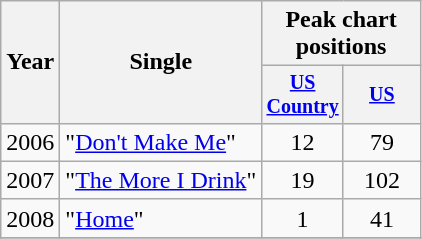<table class="wikitable" style="text-align:center;">
<tr>
<th rowspan="2">Year</th>
<th rowspan="2">Single</th>
<th colspan="2">Peak chart<br>positions</th>
</tr>
<tr style="font-size:smaller;">
<th width="45"><a href='#'>US Country</a></th>
<th width="45"><a href='#'>US</a></th>
</tr>
<tr>
<td>2006</td>
<td align="left">"<a href='#'>Don't Make Me</a>"</td>
<td>12</td>
<td>79</td>
</tr>
<tr>
<td>2007</td>
<td align="left">"<a href='#'>The More I Drink</a>"</td>
<td>19</td>
<td>102</td>
</tr>
<tr>
<td>2008</td>
<td align="left">"<a href='#'>Home</a>"</td>
<td>1</td>
<td>41</td>
</tr>
<tr>
</tr>
</table>
